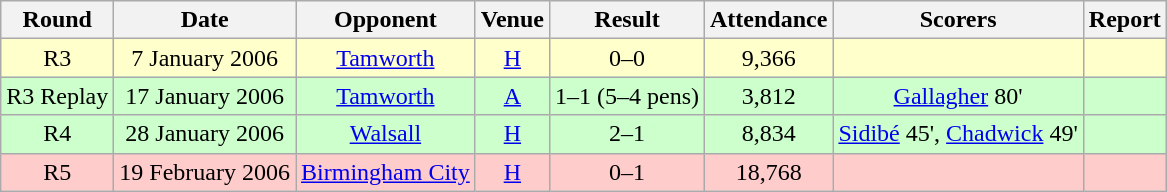<table class="wikitable" style="font-size:100%; text-align:center">
<tr>
<th>Round</th>
<th>Date</th>
<th>Opponent</th>
<th>Venue</th>
<th>Result</th>
<th>Attendance</th>
<th>Scorers</th>
<th>Report</th>
</tr>
<tr style="background-color: #FFFFCC;">
<td>R3</td>
<td>7 January 2006</td>
<td><a href='#'>Tamworth</a></td>
<td><a href='#'>H</a></td>
<td>0–0</td>
<td>9,366</td>
<td></td>
<td></td>
</tr>
<tr style="background-color: #CCFFCC;">
<td>R3 Replay</td>
<td>17 January 2006</td>
<td><a href='#'>Tamworth</a></td>
<td><a href='#'>A</a></td>
<td>1–1 (5–4 pens)</td>
<td>3,812</td>
<td><a href='#'>Gallagher</a> 80'</td>
<td></td>
</tr>
<tr style="background-color: #CCFFCC;">
<td>R4</td>
<td>28 January 2006</td>
<td><a href='#'>Walsall</a></td>
<td><a href='#'>H</a></td>
<td>2–1</td>
<td>8,834</td>
<td><a href='#'>Sidibé</a> 45', <a href='#'>Chadwick</a> 49'</td>
<td></td>
</tr>
<tr style="background-color: #FFCCCC;">
<td>R5</td>
<td>19 February 2006</td>
<td><a href='#'>Birmingham City</a></td>
<td><a href='#'>H</a></td>
<td>0–1</td>
<td>18,768</td>
<td></td>
<td></td>
</tr>
</table>
